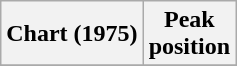<table class="wikitable sortable">
<tr>
<th align="center">Chart (1975)</th>
<th align="center">Peak<br>position</th>
</tr>
<tr>
</tr>
</table>
